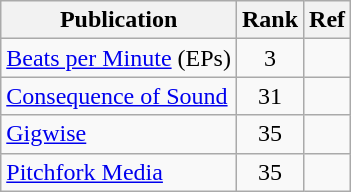<table class="wikitable">
<tr>
<th>Publication</th>
<th>Rank</th>
<th>Ref</th>
</tr>
<tr>
<td><a href='#'>Beats per Minute</a> (EPs)</td>
<td align=center>3</td>
<td align=center></td>
</tr>
<tr>
<td><a href='#'>Consequence of Sound</a></td>
<td align=center>31</td>
<td align=center></td>
</tr>
<tr>
<td><a href='#'>Gigwise</a></td>
<td align=center>35</td>
<td align=center></td>
</tr>
<tr>
<td><a href='#'>Pitchfork Media</a></td>
<td align=center>35</td>
<td align=center></td>
</tr>
</table>
